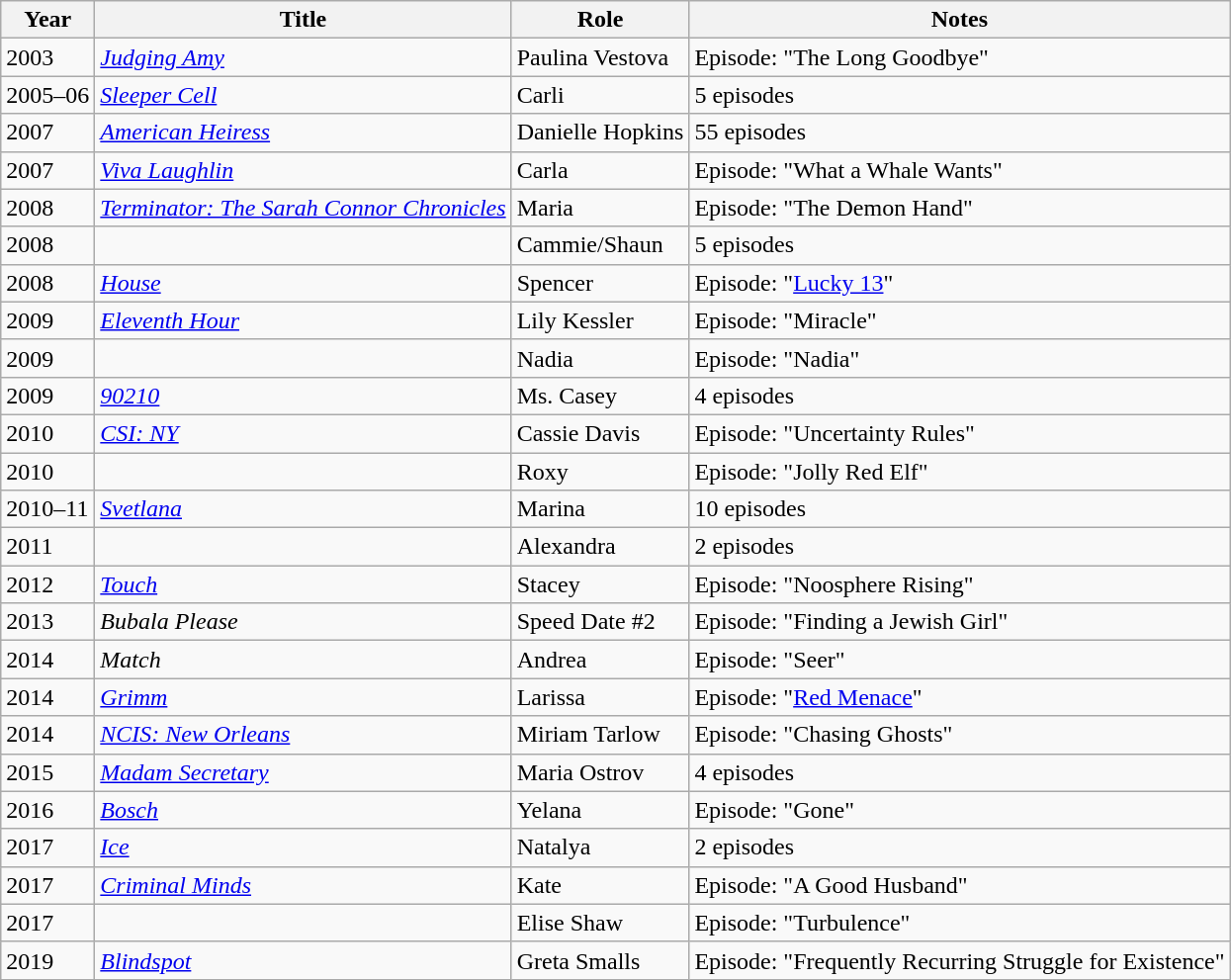<table class="wikitable sortable">
<tr>
<th>Year</th>
<th>Title</th>
<th>Role</th>
<th class="unsortable">Notes</th>
</tr>
<tr>
<td>2003</td>
<td><em><a href='#'>Judging Amy</a></em></td>
<td>Paulina Vestova</td>
<td>Episode: "The Long Goodbye"</td>
</tr>
<tr>
<td>2005–06</td>
<td><em><a href='#'>Sleeper Cell</a></em></td>
<td>Carli</td>
<td>5 episodes</td>
</tr>
<tr>
<td>2007</td>
<td><em><a href='#'>American Heiress</a></em></td>
<td>Danielle Hopkins</td>
<td>55 episodes</td>
</tr>
<tr>
<td>2007</td>
<td><em><a href='#'>Viva Laughlin</a></em></td>
<td>Carla</td>
<td>Episode: "What a Whale Wants"</td>
</tr>
<tr>
<td>2008</td>
<td><em><a href='#'>Terminator: The Sarah Connor Chronicles</a></em></td>
<td>Maria</td>
<td>Episode: "The Demon Hand"</td>
</tr>
<tr>
<td>2008</td>
<td><em></em></td>
<td>Cammie/Shaun</td>
<td>5 episodes</td>
</tr>
<tr>
<td>2008</td>
<td><em><a href='#'>House</a></em></td>
<td>Spencer</td>
<td>Episode: "<a href='#'>Lucky 13</a>"</td>
</tr>
<tr>
<td>2009</td>
<td><em><a href='#'>Eleventh Hour</a></em></td>
<td>Lily Kessler</td>
<td>Episode: "Miracle"</td>
</tr>
<tr>
<td>2009</td>
<td><em></em></td>
<td>Nadia</td>
<td>Episode: "Nadia"</td>
</tr>
<tr>
<td>2009</td>
<td><em><a href='#'>90210</a></em></td>
<td>Ms. Casey</td>
<td>4 episodes</td>
</tr>
<tr>
<td>2010</td>
<td><em><a href='#'>CSI: NY</a></em></td>
<td>Cassie Davis</td>
<td>Episode: "Uncertainty Rules"</td>
</tr>
<tr>
<td>2010</td>
<td><em></em></td>
<td>Roxy</td>
<td>Episode: "Jolly Red Elf"</td>
</tr>
<tr>
<td>2010–11</td>
<td><em><a href='#'>Svetlana</a></em></td>
<td>Marina</td>
<td>10 episodes</td>
</tr>
<tr>
<td>2011</td>
<td><em></em></td>
<td>Alexandra</td>
<td>2 episodes</td>
</tr>
<tr>
<td>2012</td>
<td><em><a href='#'>Touch</a></em></td>
<td>Stacey</td>
<td>Episode: "Noosphere Rising"</td>
</tr>
<tr>
<td>2013</td>
<td><em>Bubala Please</em></td>
<td>Speed Date #2</td>
<td>Episode: "Finding a Jewish Girl"</td>
</tr>
<tr>
<td>2014</td>
<td><em>Match</em></td>
<td>Andrea</td>
<td>Episode: "Seer"</td>
</tr>
<tr>
<td>2014</td>
<td><em><a href='#'>Grimm</a></em></td>
<td>Larissa</td>
<td>Episode: "<a href='#'>Red Menace</a>"</td>
</tr>
<tr>
<td>2014</td>
<td><em><a href='#'>NCIS: New Orleans</a></em></td>
<td>Miriam Tarlow</td>
<td>Episode: "Chasing Ghosts"</td>
</tr>
<tr>
<td>2015</td>
<td><em><a href='#'>Madam Secretary</a></em></td>
<td>Maria Ostrov</td>
<td>4 episodes</td>
</tr>
<tr>
<td>2016</td>
<td><em><a href='#'>Bosch</a></em></td>
<td>Yelana</td>
<td>Episode: "Gone"</td>
</tr>
<tr>
<td>2017</td>
<td><em><a href='#'>Ice</a></em></td>
<td>Natalya</td>
<td>2 episodes</td>
</tr>
<tr>
<td>2017</td>
<td><em><a href='#'>Criminal Minds</a></em></td>
<td>Kate</td>
<td>Episode: "A Good Husband"</td>
</tr>
<tr>
<td>2017</td>
<td><em></em></td>
<td>Elise Shaw</td>
<td>Episode: "Turbulence"</td>
</tr>
<tr>
<td>2019</td>
<td><em><a href='#'>Blindspot</a></em></td>
<td>Greta Smalls</td>
<td>Episode: "Frequently Recurring Struggle for Existence"</td>
</tr>
</table>
